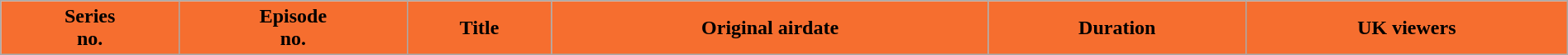<table class="wikitable plainrowheaders" style="width:100%; background:white;">
<tr style="color:black">
<th style="background:#F66E2F;">Series<br>no.</th>
<th style="background:#F66E2F;">Episode<br>no.</th>
<th style="background:#F66E2F;">Title</th>
<th style="background:#F66E2F;">Original airdate</th>
<th style="background:#F66E2F;">Duration</th>
<th style="background:#F66E2F;">UK viewers<br>










</th>
</tr>
</table>
